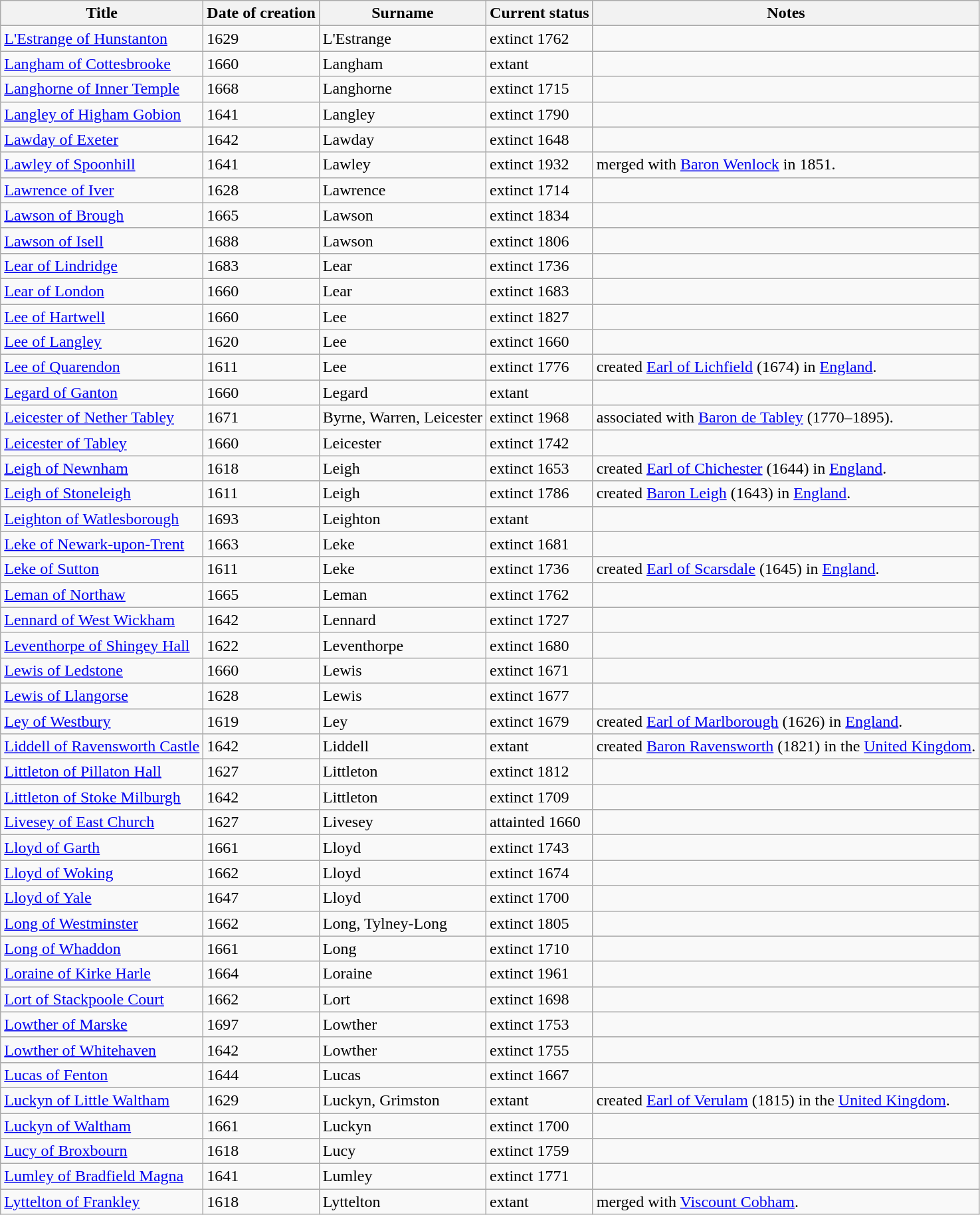<table class="wikitable">
<tr>
<th>Title</th>
<th>Date of creation</th>
<th>Surname</th>
<th>Current status</th>
<th>Notes</th>
</tr>
<tr>
<td><a href='#'>L'Estrange of Hunstanton</a></td>
<td>1629</td>
<td>L'Estrange</td>
<td>extinct 1762</td>
<td> </td>
</tr>
<tr>
<td><a href='#'>Langham of Cottesbrooke</a></td>
<td>1660</td>
<td>Langham</td>
<td>extant</td>
<td> </td>
</tr>
<tr>
<td><a href='#'>Langhorne of Inner Temple</a></td>
<td>1668</td>
<td>Langhorne</td>
<td>extinct 1715</td>
<td> </td>
</tr>
<tr>
<td><a href='#'>Langley of Higham Gobion</a></td>
<td>1641</td>
<td>Langley</td>
<td>extinct 1790</td>
<td> </td>
</tr>
<tr>
<td><a href='#'>Lawday of Exeter</a></td>
<td>1642</td>
<td>Lawday</td>
<td>extinct 1648</td>
<td> </td>
</tr>
<tr>
<td><a href='#'>Lawley of Spoonhill</a></td>
<td>1641</td>
<td>Lawley</td>
<td>extinct 1932</td>
<td>merged with <a href='#'>Baron Wenlock</a> in 1851.</td>
</tr>
<tr>
<td><a href='#'>Lawrence of Iver</a></td>
<td>1628</td>
<td>Lawrence</td>
<td>extinct 1714</td>
<td> </td>
</tr>
<tr>
<td><a href='#'>Lawson of Brough</a></td>
<td>1665</td>
<td>Lawson</td>
<td>extinct 1834</td>
<td> </td>
</tr>
<tr>
<td><a href='#'>Lawson of Isell</a></td>
<td>1688</td>
<td>Lawson</td>
<td>extinct 1806</td>
<td> </td>
</tr>
<tr>
<td><a href='#'>Lear of Lindridge</a></td>
<td>1683</td>
<td>Lear</td>
<td>extinct 1736</td>
<td> </td>
</tr>
<tr>
<td><a href='#'>Lear of London</a></td>
<td>1660</td>
<td>Lear</td>
<td>extinct 1683</td>
<td> </td>
</tr>
<tr>
<td><a href='#'>Lee of Hartwell</a></td>
<td>1660</td>
<td>Lee</td>
<td>extinct 1827</td>
<td> </td>
</tr>
<tr>
<td><a href='#'>Lee of Langley</a></td>
<td>1620</td>
<td>Lee</td>
<td>extinct 1660</td>
<td> </td>
</tr>
<tr>
<td><a href='#'>Lee of Quarendon</a></td>
<td>1611</td>
<td>Lee</td>
<td>extinct 1776</td>
<td>created <a href='#'>Earl of Lichfield</a> (1674) in <a href='#'>England</a>.</td>
</tr>
<tr>
<td><a href='#'>Legard of Ganton</a></td>
<td>1660</td>
<td>Legard</td>
<td>extant</td>
<td> </td>
</tr>
<tr>
<td><a href='#'>Leicester of Nether Tabley</a></td>
<td>1671</td>
<td>Byrne, Warren, Leicester</td>
<td>extinct 1968</td>
<td>associated with <a href='#'>Baron de Tabley</a> (1770–1895).</td>
</tr>
<tr>
<td><a href='#'>Leicester of Tabley</a></td>
<td>1660</td>
<td>Leicester</td>
<td>extinct 1742</td>
<td> </td>
</tr>
<tr>
<td><a href='#'>Leigh of Newnham</a></td>
<td>1618</td>
<td>Leigh</td>
<td>extinct 1653</td>
<td>created <a href='#'>Earl of Chichester</a> (1644) in <a href='#'>England</a>.</td>
</tr>
<tr>
<td><a href='#'>Leigh of Stoneleigh</a></td>
<td>1611</td>
<td>Leigh</td>
<td>extinct 1786</td>
<td>created <a href='#'>Baron Leigh</a> (1643) in <a href='#'>England</a>.</td>
</tr>
<tr>
<td><a href='#'>Leighton of Watlesborough</a></td>
<td>1693</td>
<td>Leighton</td>
<td>extant</td>
<td> </td>
</tr>
<tr>
<td><a href='#'>Leke of Newark-upon-Trent</a></td>
<td>1663</td>
<td>Leke</td>
<td>extinct 1681</td>
<td> </td>
</tr>
<tr>
<td><a href='#'>Leke of Sutton</a></td>
<td>1611</td>
<td>Leke</td>
<td>extinct 1736</td>
<td>created <a href='#'>Earl of Scarsdale</a> (1645) in <a href='#'>England</a>.</td>
</tr>
<tr>
<td><a href='#'>Leman of Northaw</a></td>
<td>1665</td>
<td>Leman</td>
<td>extinct 1762</td>
<td> </td>
</tr>
<tr>
<td><a href='#'>Lennard of West Wickham</a></td>
<td>1642</td>
<td>Lennard</td>
<td>extinct 1727</td>
<td> </td>
</tr>
<tr>
<td><a href='#'>Leventhorpe of Shingey Hall</a></td>
<td>1622</td>
<td>Leventhorpe</td>
<td>extinct 1680</td>
<td> </td>
</tr>
<tr>
<td><a href='#'>Lewis of Ledstone</a></td>
<td>1660</td>
<td>Lewis</td>
<td>extinct 1671</td>
<td> </td>
</tr>
<tr>
<td><a href='#'>Lewis of Llangorse</a></td>
<td>1628</td>
<td>Lewis</td>
<td>extinct 1677</td>
<td> </td>
</tr>
<tr>
<td><a href='#'>Ley of Westbury</a></td>
<td>1619</td>
<td>Ley</td>
<td>extinct 1679</td>
<td>created <a href='#'>Earl of Marlborough</a> (1626) in <a href='#'>England</a>.</td>
</tr>
<tr>
<td><a href='#'>Liddell of Ravensworth Castle</a></td>
<td>1642</td>
<td>Liddell</td>
<td>extant</td>
<td>created <a href='#'>Baron Ravensworth</a> (1821) in the <a href='#'>United Kingdom</a>.</td>
</tr>
<tr>
<td><a href='#'>Littleton of Pillaton Hall</a></td>
<td>1627</td>
<td>Littleton</td>
<td>extinct 1812</td>
<td> </td>
</tr>
<tr>
<td><a href='#'>Littleton of Stoke Milburgh</a></td>
<td>1642</td>
<td>Littleton</td>
<td>extinct 1709</td>
<td> </td>
</tr>
<tr>
<td><a href='#'>Livesey of East Church</a></td>
<td>1627</td>
<td>Livesey</td>
<td>attainted 1660</td>
<td> </td>
</tr>
<tr>
<td><a href='#'>Lloyd of Garth</a></td>
<td>1661</td>
<td>Lloyd</td>
<td>extinct 1743</td>
<td> </td>
</tr>
<tr>
<td><a href='#'>Lloyd of Woking</a></td>
<td>1662</td>
<td>Lloyd</td>
<td>extinct 1674</td>
<td> </td>
</tr>
<tr>
<td><a href='#'>Lloyd of Yale</a></td>
<td>1647</td>
<td>Lloyd</td>
<td>extinct 1700</td>
<td> </td>
</tr>
<tr>
<td><a href='#'>Long of Westminster</a></td>
<td>1662</td>
<td>Long, Tylney-Long</td>
<td>extinct 1805</td>
<td> </td>
</tr>
<tr>
<td><a href='#'>Long of Whaddon</a></td>
<td>1661</td>
<td>Long</td>
<td>extinct 1710</td>
<td> </td>
</tr>
<tr>
<td><a href='#'>Loraine of Kirke Harle</a></td>
<td>1664</td>
<td>Loraine</td>
<td>extinct 1961</td>
<td> </td>
</tr>
<tr>
<td><a href='#'>Lort of Stackpoole Court</a></td>
<td>1662</td>
<td>Lort</td>
<td>extinct 1698</td>
<td> </td>
</tr>
<tr>
<td><a href='#'>Lowther of Marske</a></td>
<td>1697</td>
<td>Lowther</td>
<td>extinct 1753</td>
<td> </td>
</tr>
<tr>
<td><a href='#'>Lowther of Whitehaven</a></td>
<td>1642</td>
<td>Lowther</td>
<td>extinct 1755</td>
<td> </td>
</tr>
<tr>
<td><a href='#'>Lucas of Fenton</a></td>
<td>1644</td>
<td>Lucas</td>
<td>extinct 1667</td>
<td> </td>
</tr>
<tr>
<td><a href='#'>Luckyn of Little Waltham</a></td>
<td>1629</td>
<td>Luckyn, Grimston</td>
<td>extant</td>
<td>created <a href='#'>Earl of Verulam</a> (1815) in the <a href='#'>United Kingdom</a>.</td>
</tr>
<tr>
<td><a href='#'>Luckyn of Waltham</a></td>
<td>1661</td>
<td>Luckyn</td>
<td>extinct 1700</td>
<td> </td>
</tr>
<tr>
<td><a href='#'>Lucy of Broxbourn</a></td>
<td>1618</td>
<td>Lucy</td>
<td>extinct 1759</td>
<td> </td>
</tr>
<tr>
<td><a href='#'>Lumley of Bradfield Magna</a></td>
<td>1641</td>
<td>Lumley</td>
<td>extinct 1771</td>
<td> </td>
</tr>
<tr>
<td><a href='#'>Lyttelton of Frankley</a></td>
<td>1618</td>
<td>Lyttelton</td>
<td>extant</td>
<td>merged with <a href='#'>Viscount Cobham</a>.</td>
</tr>
</table>
